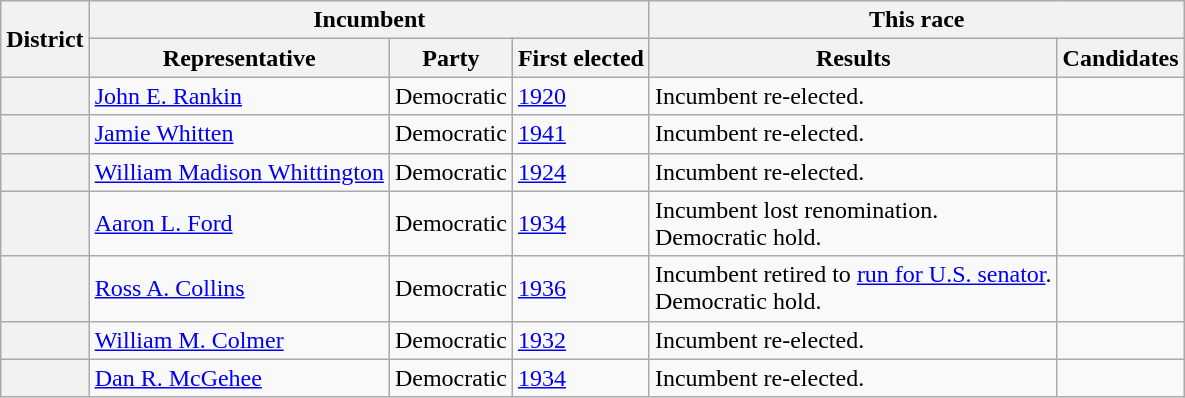<table class=wikitable>
<tr>
<th rowspan=2>District</th>
<th colspan=3>Incumbent</th>
<th colspan=2>This race</th>
</tr>
<tr>
<th>Representative</th>
<th>Party</th>
<th>First elected</th>
<th>Results</th>
<th>Candidates</th>
</tr>
<tr>
<th></th>
<td><a href='#'>John E. Rankin</a></td>
<td>Democratic</td>
<td><a href='#'>1920</a></td>
<td>Incumbent re-elected.</td>
<td nowrap></td>
</tr>
<tr>
<th></th>
<td><a href='#'>Jamie Whitten</a></td>
<td>Democratic</td>
<td><a href='#'>1941 </a></td>
<td>Incumbent re-elected.</td>
<td nowrap></td>
</tr>
<tr>
<th></th>
<td><a href='#'>William Madison Whittington</a></td>
<td>Democratic</td>
<td><a href='#'>1924</a></td>
<td>Incumbent re-elected.</td>
<td nowrap></td>
</tr>
<tr>
<th></th>
<td><a href='#'>Aaron L. Ford</a></td>
<td>Democratic</td>
<td><a href='#'>1934</a></td>
<td>Incumbent lost renomination.<br>Democratic hold.</td>
<td nowrap></td>
</tr>
<tr>
<th></th>
<td><a href='#'>Ross A. Collins</a></td>
<td>Democratic</td>
<td><a href='#'>1936</a></td>
<td>Incumbent retired to <a href='#'>run for U.S. senator</a>.<br>Democratic hold.</td>
<td nowrap></td>
</tr>
<tr>
<th></th>
<td><a href='#'>William M. Colmer</a></td>
<td>Democratic</td>
<td><a href='#'>1932</a></td>
<td>Incumbent re-elected.</td>
<td nowrap></td>
</tr>
<tr>
<th></th>
<td><a href='#'>Dan R. McGehee</a></td>
<td>Democratic</td>
<td><a href='#'>1934</a></td>
<td>Incumbent re-elected.</td>
<td nowrap></td>
</tr>
</table>
